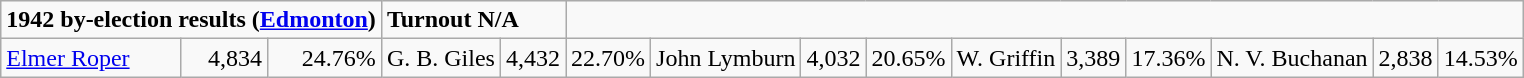<table class="wikitable">
<tr>
<td colspan="3" align=center><strong>1942 by-election results (<a href='#'>Edmonton</a>)</strong></td>
<td colspan="2"><span><strong>Turnout N/A</strong></span></td>
</tr>
<tr>
<td><a href='#'>Elmer Roper</a></td>
<td align="right">4,834</td>
<td align="right">24.76%<br></td>
<td>G. B. Giles</td>
<td align="right">4,432</td>
<td align="right">22.70%<br></td>
<td>John Lymburn</td>
<td align="right">4,032</td>
<td align="right">20.65%<br></td>
<td>W. Griffin</td>
<td align="right">3,389</td>
<td align="right">17.36%<br></td>
<td>N. V. Buchanan</td>
<td align="right">2,838</td>
<td align="right">14.53%</td>
</tr>
</table>
